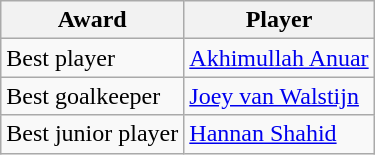<table class="wikitable">
<tr>
<th>Award</th>
<th>Player</th>
</tr>
<tr>
<td>Best player</td>
<td> <a href='#'>Akhimullah Anuar</a></td>
</tr>
<tr>
<td>Best goalkeeper</td>
<td> <a href='#'>Joey van Walstijn</a></td>
</tr>
<tr>
<td>Best junior player</td>
<td> <a href='#'>Hannan Shahid</a></td>
</tr>
</table>
